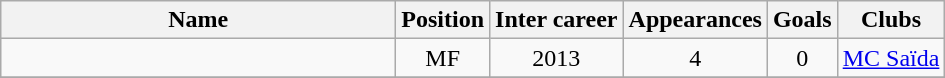<table class="wikitable sortable" style="text-align: center;">
<tr>
<th style="width:16em">Name</th>
<th>Position</th>
<th>Inter career</th>
<th>Appearances</th>
<th>Goals</th>
<th>Clubs</th>
</tr>
<tr>
<td align="left"></td>
<td>MF</td>
<td>2013</td>
<td>4</td>
<td>0</td>
<td><a href='#'>MC Saïda</a></td>
</tr>
<tr>
</tr>
</table>
